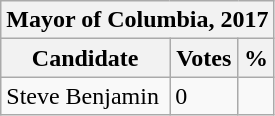<table class="wikitable">
<tr>
<th colspan="4">Mayor of Columbia, 2017</th>
</tr>
<tr>
<th>Candidate</th>
<th>Votes</th>
<th>%</th>
</tr>
<tr>
<td>Steve Benjamin</td>
<td>0</td>
</tr>
</table>
